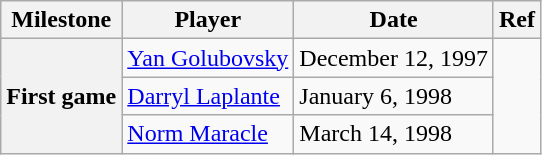<table class="wikitable">
<tr>
<th scope="col">Milestone</th>
<th scope="col">Player</th>
<th scope="col">Date</th>
<th scope="col">Ref</th>
</tr>
<tr>
<th rowspan=3>First game</th>
<td><a href='#'>Yan Golubovsky</a></td>
<td>December 12, 1997</td>
<td rowspan=3></td>
</tr>
<tr>
<td><a href='#'>Darryl Laplante</a></td>
<td>January 6, 1998</td>
</tr>
<tr>
<td><a href='#'>Norm Maracle</a></td>
<td>March 14, 1998</td>
</tr>
</table>
